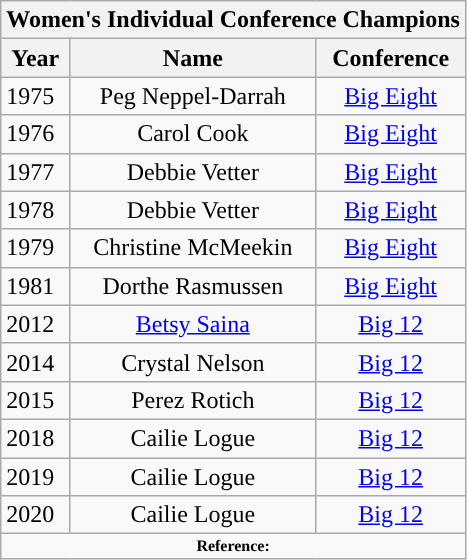<table class="wikitable">
<tr>
<th colspan="3">Women's Individual Conference Champions</th>
</tr>
<tr>
<th scope="col">Year</th>
<th scope="col">Name</th>
<th scope="col">Conference</th>
</tr>
<tr>
<td>1975</td>
<td style="text-align: center;">Peg Neppel-Darrah</td>
<td style="text-align: center;"><a href='#'>Big Eight</a></td>
</tr>
<tr>
<td>1976</td>
<td style="text-align: center;">Carol Cook</td>
<td style="text-align: center;"><a href='#'>Big Eight</a></td>
</tr>
<tr>
<td>1977</td>
<td style="text-align: center;">Debbie Vetter</td>
<td style="text-align: center;"><a href='#'>Big Eight</a></td>
</tr>
<tr>
<td>1978</td>
<td style="text-align: center;">Debbie Vetter</td>
<td style="text-align: center;"><a href='#'>Big Eight</a></td>
</tr>
<tr>
<td>1979</td>
<td style="text-align: center;">Christine McMeekin</td>
<td style="text-align: center;"><a href='#'>Big Eight</a></td>
</tr>
<tr>
<td>1981</td>
<td style="text-align: center;">Dorthe Rasmussen</td>
<td style="text-align: center;"><a href='#'>Big Eight</a></td>
</tr>
<tr>
<td>2012</td>
<td style="text-align: center;"><a href='#'>Betsy Saina</a></td>
<td style="text-align: center;"><a href='#'>Big 12</a></td>
</tr>
<tr>
<td>2014</td>
<td style="text-align: center;">Crystal Nelson</td>
<td style="text-align: center;"><a href='#'>Big 12</a></td>
</tr>
<tr>
<td>2015</td>
<td style="text-align: center;">Perez Rotich</td>
<td style="text-align: center;"><a href='#'>Big 12</a></td>
</tr>
<tr>
<td>2018</td>
<td style="text-align: center;">Cailie Logue</td>
<td style="text-align: center;"><a href='#'>Big 12</a></td>
</tr>
<tr>
<td>2019</td>
<td style="text-align: center;">Cailie Logue</td>
<td style="text-align: center;"><a href='#'>Big 12</a></td>
</tr>
<tr>
<td>2020</td>
<td style="text-align: center;">Cailie Logue</td>
<td style="text-align: center;"><a href='#'>Big 12</a></td>
</tr>
<tr>
<td colspan="3"  style="font-size:8pt; text-align:center;"><strong>Reference:</strong></td>
</tr>
</table>
